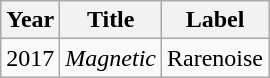<table class="wikitable">
<tr>
<th>Year</th>
<th>Title</th>
<th>Label</th>
</tr>
<tr>
<td>2017</td>
<td><em>Magnetic</em></td>
<td>Rarenoise</td>
</tr>
</table>
